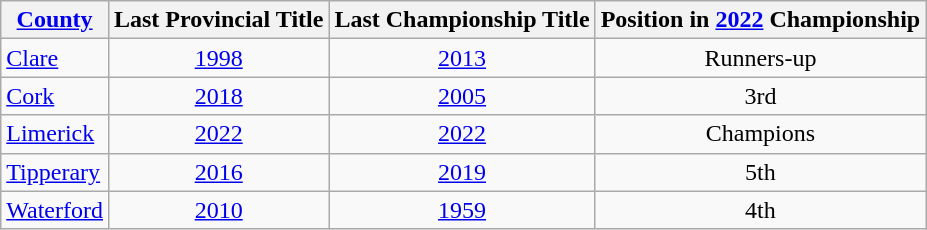<table class="wikitable sortable" style="text-align:center">
<tr>
<th><a href='#'>County</a></th>
<th>Last Provincial Title</th>
<th>Last Championship Title</th>
<th>Position in <a href='#'>2022</a> Championship</th>
</tr>
<tr>
<td style="text-align:left"> <a href='#'>Clare</a></td>
<td><a href='#'>1998</a></td>
<td><a href='#'>2013</a></td>
<td>Runners-up</td>
</tr>
<tr>
<td style="text-align:left"> <a href='#'>Cork</a></td>
<td><a href='#'>2018</a></td>
<td><a href='#'>2005</a></td>
<td>3rd</td>
</tr>
<tr>
<td style="text-align:left"> <a href='#'>Limerick</a></td>
<td><a href='#'>2022</a></td>
<td><a href='#'>2022</a></td>
<td>Champions</td>
</tr>
<tr>
<td style="text-align:left"> <a href='#'>Tipperary</a></td>
<td><a href='#'>2016</a></td>
<td><a href='#'>2019</a></td>
<td>5th</td>
</tr>
<tr>
<td style="text-align:left"> <a href='#'>Waterford</a></td>
<td><a href='#'>2010</a></td>
<td><a href='#'>1959</a></td>
<td>4th</td>
</tr>
</table>
